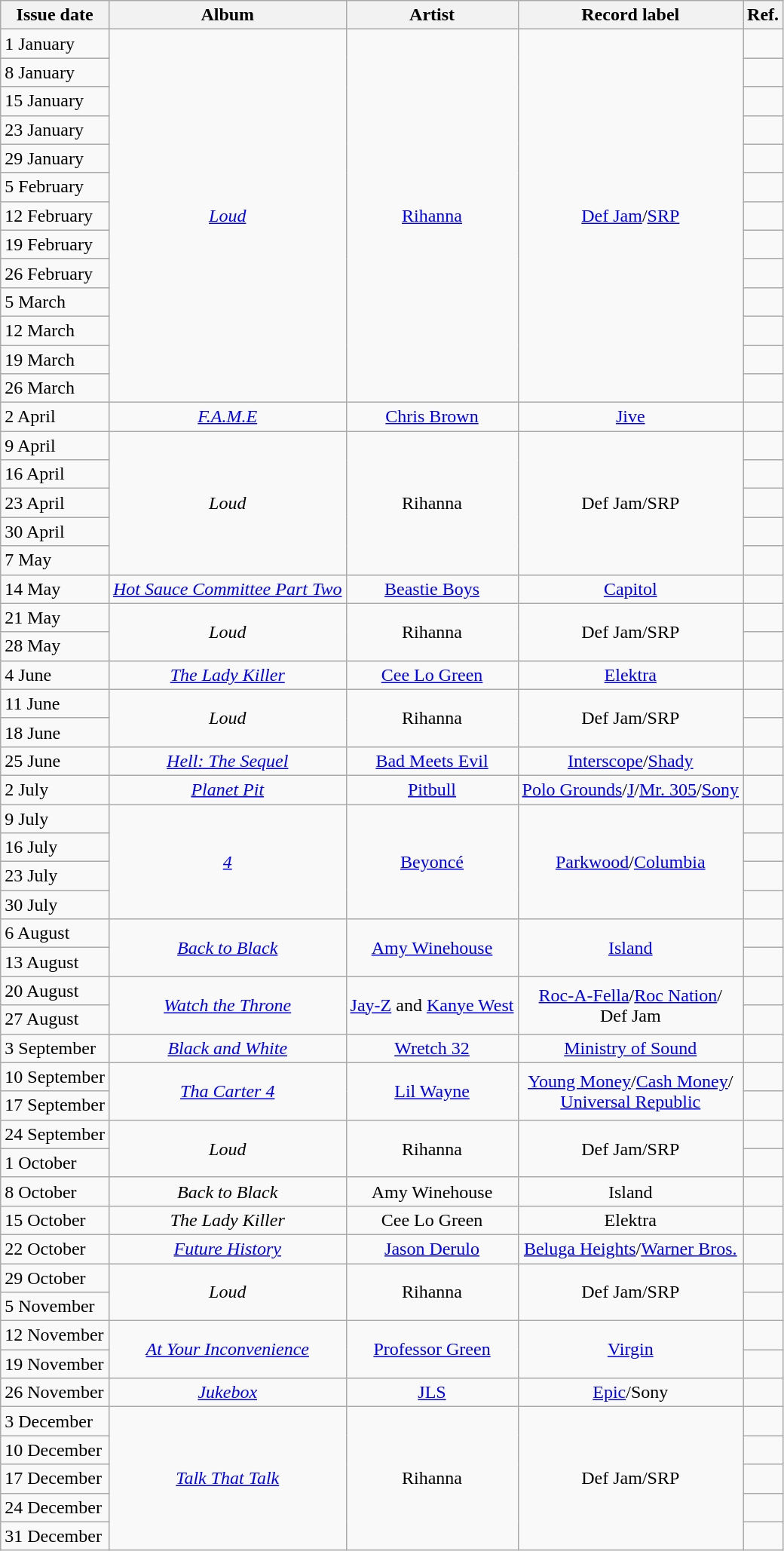<table class="wikitable plainrowheaders">
<tr>
<th scope=col>Issue date</th>
<th scope=col>Album</th>
<th scope=col>Artist</th>
<th scope=col>Record label</th>
<th scope=col>Ref.</th>
</tr>
<tr>
<td>1 January </td>
<td align=center rowspan=13><em><a href='#'>Loud</a></em></td>
<td align=center rowspan=13><a href='#'>Rihanna</a></td>
<td align=center rowspan=13><a href='#'>Def Jam</a>/<a href='#'>SRP</a></td>
<td align=center></td>
</tr>
<tr>
<td>8 January </td>
<td align=center></td>
</tr>
<tr>
<td>15 January </td>
<td align=center></td>
</tr>
<tr>
<td>23 January </td>
<td align=center></td>
</tr>
<tr>
<td>29 January</td>
<td align=center></td>
</tr>
<tr>
<td>5 February</td>
<td align=center></td>
</tr>
<tr>
<td>12 February</td>
<td align=center></td>
</tr>
<tr>
<td>19 February</td>
<td align=center></td>
</tr>
<tr>
<td>26 February</td>
<td align=center></td>
</tr>
<tr>
<td>5 March </td>
<td align=center></td>
</tr>
<tr>
<td>12 March </td>
<td align=center></td>
</tr>
<tr>
<td>19 March </td>
<td align=center></td>
</tr>
<tr>
<td>26 March </td>
<td align=center></td>
</tr>
<tr>
<td>2 April</td>
<td align=center><em><a href='#'>F.A.M.E</a></em></td>
<td align=center><a href='#'>Chris Brown</a></td>
<td align=center><a href='#'>Jive</a></td>
<td align=center></td>
</tr>
<tr>
<td>9 April</td>
<td align=center rowspan=5><em>Loud</em></td>
<td align=center rowspan=5>Rihanna</td>
<td align=center rowspan=5>Def Jam/SRP</td>
<td align=center></td>
</tr>
<tr>
<td>16 April</td>
<td align=center></td>
</tr>
<tr>
<td>23 April</td>
<td align=center></td>
</tr>
<tr>
<td>30 April</td>
<td align=center></td>
</tr>
<tr>
<td>7 May</td>
<td align=center></td>
</tr>
<tr>
<td>14 May</td>
<td align=center><em><a href='#'>Hot Sauce Committee Part Two</a></em></td>
<td align=center><a href='#'>Beastie Boys</a></td>
<td align=center><a href='#'>Capitol</a></td>
<td align=center></td>
</tr>
<tr>
<td>21 May</td>
<td align=center rowspan=2><em>Loud</em></td>
<td align=center rowspan=2>Rihanna</td>
<td align=center rowspan=2>Def Jam/SRP</td>
<td align=center></td>
</tr>
<tr>
<td>28 May</td>
<td align=center></td>
</tr>
<tr>
<td>4 June</td>
<td align=center><em><a href='#'>The Lady Killer</a></em></td>
<td align=center><a href='#'>Cee Lo Green</a></td>
<td align=center><a href='#'>Elektra</a></td>
<td align=center></td>
</tr>
<tr>
<td>11 June</td>
<td align=center rowspan=2><em>Loud</em></td>
<td align=center rowspan=2>Rihanna</td>
<td align=center rowspan=2>Def Jam/SRP</td>
<td align=center></td>
</tr>
<tr>
<td>18 June</td>
<td align=center></td>
</tr>
<tr>
<td>25 June</td>
<td align=center><em><a href='#'>Hell: The Sequel</a></em></td>
<td align=center><a href='#'>Bad Meets Evil</a></td>
<td align=center><a href='#'>Interscope</a>/<a href='#'>Shady</a></td>
<td align=center></td>
</tr>
<tr>
<td>2 July</td>
<td align=center><em><a href='#'>Planet Pit</a></em></td>
<td align=center><a href='#'>Pitbull</a></td>
<td align=center><a href='#'>Polo Grounds</a>/<a href='#'>J</a>/<a href='#'>Mr. 305</a>/<a href='#'>Sony</a></td>
<td align=center></td>
</tr>
<tr>
<td>9 July </td>
<td align=center rowspan=4><em><a href='#'>4</a></em></td>
<td align=center rowspan=4><a href='#'>Beyoncé</a></td>
<td align=center rowspan=4><a href='#'>Parkwood</a>/<a href='#'>Columbia</a></td>
<td align=center></td>
</tr>
<tr>
<td>16 July </td>
<td align=center></td>
</tr>
<tr>
<td>23 July </td>
<td align=center></td>
</tr>
<tr>
<td>30 July </td>
<td align=center></td>
</tr>
<tr>
<td>6 August </td>
<td align=center rowspan=2><em><a href='#'>Back to Black</a></em></td>
<td align=center rowspan=2><a href='#'>Amy Winehouse</a></td>
<td align=center rowspan=2><a href='#'>Island</a></td>
<td align=center></td>
</tr>
<tr>
<td>13 August </td>
<td align=center></td>
</tr>
<tr>
<td>20 August </td>
<td align=center rowspan=2><em><a href='#'>Watch the Throne</a></em></td>
<td align=center rowspan=2><a href='#'>Jay-Z</a> and <a href='#'>Kanye West</a></td>
<td align=center rowspan=2><a href='#'>Roc-A-Fella</a>/<a href='#'>Roc Nation</a>/<br>Def Jam</td>
<td align=center></td>
</tr>
<tr>
<td>27 August</td>
<td align=center></td>
</tr>
<tr>
<td>3 September</td>
<td align=center><em><a href='#'>Black and White</a></em></td>
<td align=center><a href='#'>Wretch 32</a></td>
<td align=center><a href='#'>Ministry of Sound</a></td>
<td align=center></td>
</tr>
<tr>
<td>10 September</td>
<td align=center rowspan=2><em><a href='#'>Tha Carter 4</a></em></td>
<td align=center rowspan=2><a href='#'>Lil Wayne</a></td>
<td align=center rowspan=2><a href='#'>Young Money</a>/<a href='#'>Cash Money</a>/<br><a href='#'>Universal Republic</a></td>
<td align=center></td>
</tr>
<tr>
<td>17 September</td>
<td align=center></td>
</tr>
<tr>
<td>24 September</td>
<td align=center rowspan=2><em>Loud</em></td>
<td align=center rowspan=2>Rihanna</td>
<td align=center rowspan=2>Def Jam/SRP</td>
<td align=center></td>
</tr>
<tr>
<td>1 October</td>
<td align=center></td>
</tr>
<tr>
<td>8 October</td>
<td align=center><em>Back to Black</em></td>
<td align=center>Amy Winehouse</td>
<td align=center>Island</td>
<td align=center></td>
</tr>
<tr>
<td>15 October</td>
<td align=center><em>The Lady Killer</em></td>
<td align=center>Cee Lo Green</td>
<td align=center>Elektra</td>
<td align=center></td>
</tr>
<tr>
<td>22 October</td>
<td align=center><em><a href='#'>Future History</a></em></td>
<td align=center><a href='#'>Jason Derulo</a></td>
<td align=center><a href='#'>Beluga Heights</a>/<a href='#'>Warner Bros.</a></td>
<td align=center></td>
</tr>
<tr>
<td>29 October</td>
<td align=center rowspan=2><em>Loud</em></td>
<td align=center rowspan=2>Rihanna</td>
<td align=center rowspan=2>Def Jam/SRP</td>
<td align=center></td>
</tr>
<tr>
<td>5 November</td>
<td align=center></td>
</tr>
<tr>
<td>12 November </td>
<td align=center rowspan=2><em><a href='#'>At Your Inconvenience</a></em></td>
<td align=center rowspan=2><a href='#'>Professor Green</a></td>
<td align=center rowspan=2><a href='#'>Virgin</a></td>
<td align=center></td>
</tr>
<tr>
<td>19 November</td>
<td align=center></td>
</tr>
<tr>
<td>26 November</td>
<td align=center><em><a href='#'>Jukebox</a></em></td>
<td align=center><a href='#'>JLS</a></td>
<td align=center><a href='#'>Epic</a>/Sony</td>
<td align=center></td>
</tr>
<tr>
<td>3 December </td>
<td align=center rowspan=5><em><a href='#'>Talk That Talk</a></em></td>
<td align=center rowspan=5>Rihanna</td>
<td align=center rowspan=5>Def Jam/SRP</td>
<td align=center></td>
</tr>
<tr>
<td>10 December</td>
<td align=center></td>
</tr>
<tr>
<td>17 December</td>
<td align=center></td>
</tr>
<tr>
<td>24 December</td>
<td align=center></td>
</tr>
<tr>
<td>31 December</td>
<td align=center></td>
</tr>
</table>
